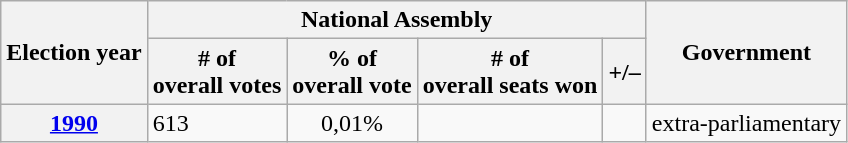<table class=wikitable>
<tr>
<th rowspan=2>Election year</th>
<th colspan=4>National Assembly</th>
<th rowspan=2>Government</th>
</tr>
<tr>
<th># of<br>overall votes</th>
<th>% of<br>overall vote</th>
<th># of<br>overall seats won</th>
<th>+/–</th>
</tr>
<tr>
<th><a href='#'>1990</a></th>
<td>613</td>
<td style="text-align:center;">0,01%</td>
<td></td>
<td></td>
<td>extra-parliamentary</td>
</tr>
</table>
